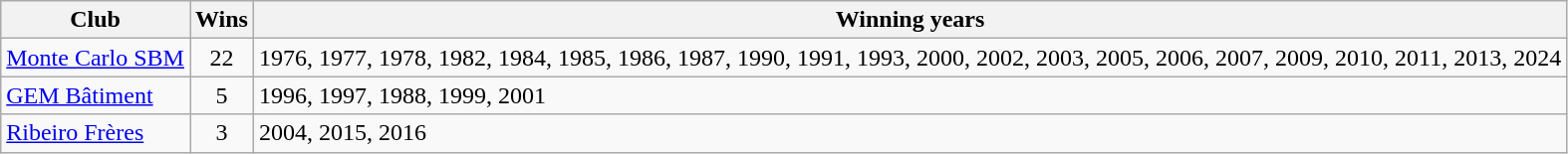<table class="wikitable">
<tr>
<th>Club</th>
<th>Wins</th>
<th>Winning years</th>
</tr>
<tr>
<td><a href='#'>Monte Carlo SBM</a></td>
<td style="text-align:center;">22</td>
<td>1976, 1977, 1978, 1982, 1984, 1985, 1986, 1987, 1990, 1991, 1993, 2000, 2002, 2003, 2005, 2006, 2007, 2009, 2010, 2011, 2013, 2024</td>
</tr>
<tr>
<td><a href='#'>GEM Bâtiment</a></td>
<td style="text-align:center;">5</td>
<td>1996, 1997, 1988, 1999, 2001</td>
</tr>
<tr>
<td><a href='#'>Ribeiro Frères</a></td>
<td style="text-align:center;">3</td>
<td>2004, 2015, 2016</td>
</tr>
</table>
